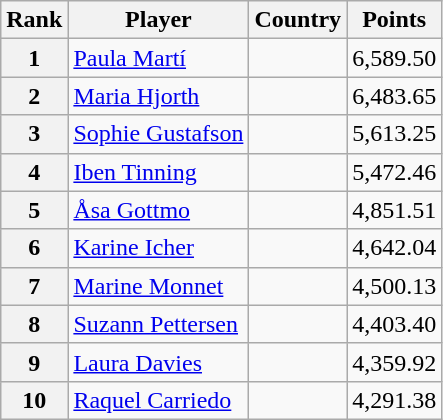<table class="wikitable">
<tr>
<th>Rank</th>
<th>Player</th>
<th>Country</th>
<th>Points</th>
</tr>
<tr>
<th>1</th>
<td><a href='#'>Paula Martí</a></td>
<td></td>
<td>6,589.50</td>
</tr>
<tr>
<th>2</th>
<td><a href='#'>Maria Hjorth</a></td>
<td></td>
<td>6,483.65</td>
</tr>
<tr>
<th>3</th>
<td><a href='#'>Sophie Gustafson</a></td>
<td></td>
<td>5,613.25</td>
</tr>
<tr>
<th>4</th>
<td><a href='#'>Iben Tinning</a></td>
<td></td>
<td>5,472.46</td>
</tr>
<tr>
<th>5</th>
<td><a href='#'>Åsa Gottmo</a></td>
<td></td>
<td>4,851.51</td>
</tr>
<tr>
<th>6</th>
<td><a href='#'>Karine Icher</a></td>
<td></td>
<td>4,642.04</td>
</tr>
<tr>
<th>7</th>
<td><a href='#'>Marine Monnet</a></td>
<td></td>
<td>4,500.13</td>
</tr>
<tr>
<th>8</th>
<td><a href='#'>Suzann Pettersen</a></td>
<td></td>
<td>4,403.40</td>
</tr>
<tr>
<th>9</th>
<td><a href='#'>Laura Davies</a></td>
<td></td>
<td>4,359.92</td>
</tr>
<tr>
<th>10</th>
<td><a href='#'>Raquel Carriedo</a></td>
<td></td>
<td>4,291.38</td>
</tr>
</table>
